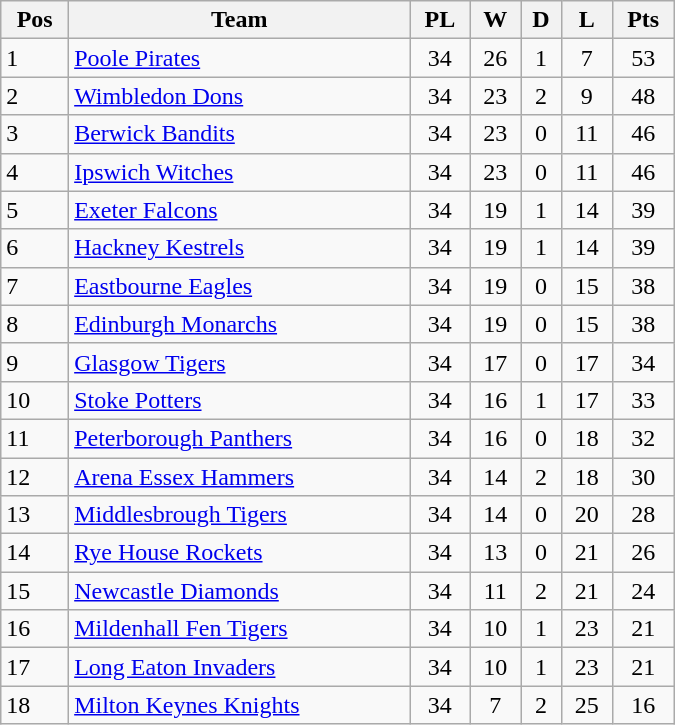<table class=wikitable width="450">
<tr>
<th>Pos</th>
<th>Team</th>
<th>PL</th>
<th>W</th>
<th>D</th>
<th>L</th>
<th>Pts</th>
</tr>
<tr>
<td>1</td>
<td><a href='#'>Poole Pirates</a></td>
<td align="center">34</td>
<td align="center">26</td>
<td align="center">1</td>
<td align="center">7</td>
<td align="center">53</td>
</tr>
<tr>
<td>2</td>
<td><a href='#'>Wimbledon Dons</a></td>
<td align="center">34</td>
<td align="center">23</td>
<td align="center">2</td>
<td align="center">9</td>
<td align="center">48</td>
</tr>
<tr>
<td>3</td>
<td><a href='#'>Berwick Bandits</a></td>
<td align="center">34</td>
<td align="center">23</td>
<td align="center">0</td>
<td align="center">11</td>
<td align="center">46</td>
</tr>
<tr>
<td>4</td>
<td><a href='#'>Ipswich Witches</a></td>
<td align="center">34</td>
<td align="center">23</td>
<td align="center">0</td>
<td align="center">11</td>
<td align="center">46</td>
</tr>
<tr>
<td>5</td>
<td><a href='#'>Exeter Falcons</a></td>
<td align="center">34</td>
<td align="center">19</td>
<td align="center">1</td>
<td align="center">14</td>
<td align="center">39</td>
</tr>
<tr>
<td>6</td>
<td><a href='#'>Hackney Kestrels</a></td>
<td align="center">34</td>
<td align="center">19</td>
<td align="center">1</td>
<td align="center">14</td>
<td align="center">39</td>
</tr>
<tr>
<td>7</td>
<td><a href='#'>Eastbourne Eagles</a></td>
<td align="center">34</td>
<td align="center">19</td>
<td align="center">0</td>
<td align="center">15</td>
<td align="center">38</td>
</tr>
<tr>
<td>8</td>
<td><a href='#'>Edinburgh Monarchs</a></td>
<td align="center">34</td>
<td align="center">19</td>
<td align="center">0</td>
<td align="center">15</td>
<td align="center">38</td>
</tr>
<tr>
<td>9</td>
<td><a href='#'>Glasgow Tigers</a></td>
<td align="center">34</td>
<td align="center">17</td>
<td align="center">0</td>
<td align="center">17</td>
<td align="center">34</td>
</tr>
<tr>
<td>10</td>
<td><a href='#'>Stoke Potters</a></td>
<td align="center">34</td>
<td align="center">16</td>
<td align="center">1</td>
<td align="center">17</td>
<td align="center">33</td>
</tr>
<tr>
<td>11</td>
<td><a href='#'>Peterborough Panthers</a></td>
<td align="center">34</td>
<td align="center">16</td>
<td align="center">0</td>
<td align="center">18</td>
<td align="center">32</td>
</tr>
<tr>
<td>12</td>
<td><a href='#'>Arena Essex Hammers</a></td>
<td align="center">34</td>
<td align="center">14</td>
<td align="center">2</td>
<td align="center">18</td>
<td align="center">30</td>
</tr>
<tr>
<td>13</td>
<td><a href='#'>Middlesbrough Tigers</a></td>
<td align="center">34</td>
<td align="center">14</td>
<td align="center">0</td>
<td align="center">20</td>
<td align="center">28</td>
</tr>
<tr>
<td>14</td>
<td><a href='#'>Rye House Rockets</a></td>
<td align="center">34</td>
<td align="center">13</td>
<td align="center">0</td>
<td align="center">21</td>
<td align="center">26</td>
</tr>
<tr>
<td>15</td>
<td><a href='#'>Newcastle Diamonds</a></td>
<td align="center">34</td>
<td align="center">11</td>
<td align="center">2</td>
<td align="center">21</td>
<td align="center">24</td>
</tr>
<tr>
<td>16</td>
<td><a href='#'>Mildenhall Fen Tigers</a></td>
<td align="center">34</td>
<td align="center">10</td>
<td align="center">1</td>
<td align="center">23</td>
<td align="center">21</td>
</tr>
<tr>
<td>17</td>
<td><a href='#'>Long Eaton Invaders</a></td>
<td align="center">34</td>
<td align="center">10</td>
<td align="center">1</td>
<td align="center">23</td>
<td align="center">21</td>
</tr>
<tr>
<td>18</td>
<td><a href='#'>Milton Keynes Knights</a></td>
<td align="center">34</td>
<td align="center">7</td>
<td align="center">2</td>
<td align="center">25</td>
<td align="center">16</td>
</tr>
</table>
